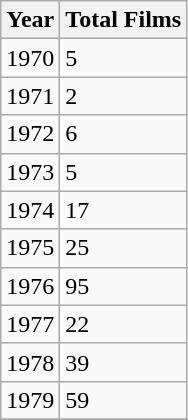<table class="wikitable">
<tr>
<th>Year</th>
<th>Total Films</th>
</tr>
<tr>
<td>1970</td>
<td>5</td>
</tr>
<tr>
<td>1971</td>
<td>2</td>
</tr>
<tr>
<td>1972</td>
<td>6</td>
</tr>
<tr>
<td>1973</td>
<td>5</td>
</tr>
<tr>
<td>1974</td>
<td>17</td>
</tr>
<tr>
<td>1975</td>
<td>25</td>
</tr>
<tr>
<td>1976</td>
<td>95</td>
</tr>
<tr>
<td>1977</td>
<td>22</td>
</tr>
<tr>
<td>1978</td>
<td>39</td>
</tr>
<tr>
<td>1979</td>
<td>59</td>
</tr>
<tr>
</tr>
</table>
